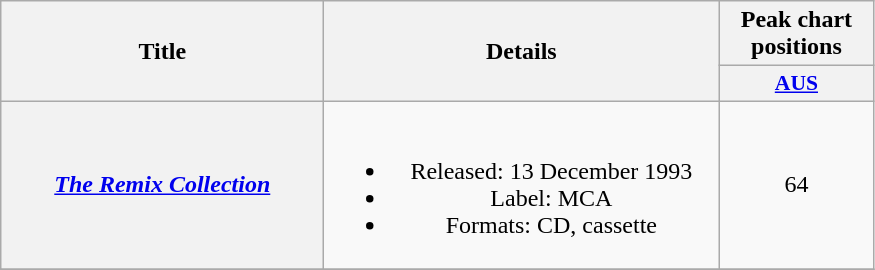<table class="wikitable plainrowheaders" style="text-align:center;">
<tr>
<th scope="col" rowspan="2" style="width:13em;">Title</th>
<th scope="col" rowspan="2" style="width:16em;">Details</th>
<th scope="col" colspan="1" style="width:6em;">Peak chart positions</th>
</tr>
<tr>
<th scope="col" style="width:2.5em;font-size:90%;"><a href='#'>AUS</a><br></th>
</tr>
<tr>
<th scope="row"><em><a href='#'>The Remix Collection</a></em></th>
<td><br><ul><li>Released: 13 December 1993</li><li>Label: MCA</li><li>Formats: CD, cassette</li></ul></td>
<td>64</td>
</tr>
<tr>
</tr>
</table>
